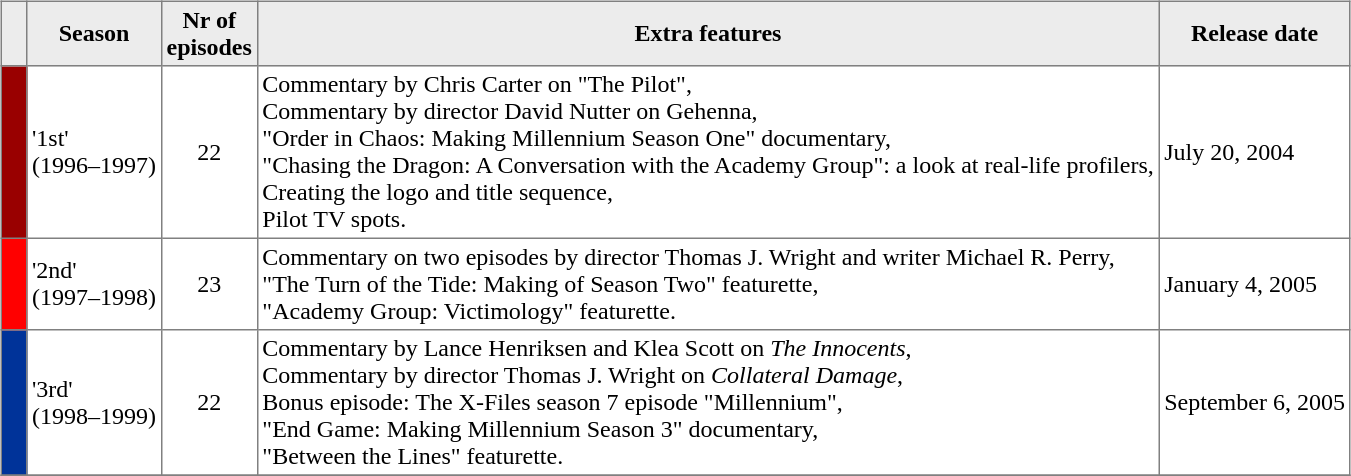<table class="toc" summary="Contents">
<tr>
<td><br><table border=1 cellpadding=3 cellspacing=0 style="border: 1px gray solid; border-collapse: collapse">
<tr bgcolor=#ececec>
<th></th>
<th>Season</th>
<th>Nr of<br>episodes</th>
<th>Extra features</th>
<th>Release date</th>
</tr>
<tr>
<td bgcolor="#990000" width="10px" height="20px"></td>
<td>'1st'<br>(1996–1997)</td>
<td align="center">22</td>
<td>Commentary by Chris Carter on "The Pilot",<br>Commentary by director David Nutter on Gehenna,<br>"Order in Chaos: Making Millennium Season One" documentary,<br>"Chasing the Dragon: A Conversation with the Academy Group": a look at real-life profilers,<br>Creating the logo and title sequence,<br>Pilot TV spots.</td>
<td>July 20, 2004</td>
</tr>
<tr>
<td bgcolor="#ff0000" width="10px" height="20px"></td>
<td>'2nd'<br>(1997–1998)</td>
<td align="center">23</td>
<td>Commentary on two episodes by director Thomas J. Wright and writer Michael R. Perry,<br>"The Turn of the Tide: Making of Season Two" featurette,<br>"Academy Group: Victimology" featurette.</td>
<td>January 4, 2005</td>
</tr>
<tr>
<td bgcolor="#003399" width="10px" height="20px"></td>
<td>'3rd'<br>(1998–1999)</td>
<td align="center">22</td>
<td>Commentary by Lance Henriksen and Klea Scott on <em>The Innocents</em>,<br>Commentary by director Thomas J. Wright on <em>Collateral Damage</em>,<br>Bonus episode: The X-Files season 7 episode "Millennium",<br>"End Game: Making Millennium Season 3" documentary,<br>"Between the Lines" featurette.</td>
<td>September 6, 2005</td>
</tr>
<tr>
</tr>
</table>
</td>
</tr>
</table>
